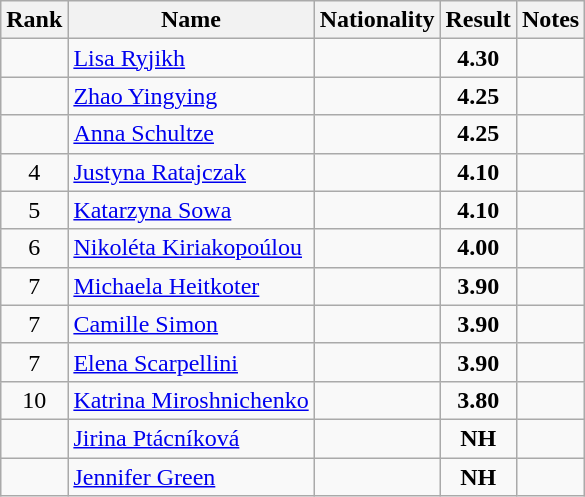<table class="wikitable sortable" style="text-align:center">
<tr>
<th>Rank</th>
<th>Name</th>
<th>Nationality</th>
<th>Result</th>
<th>Notes</th>
</tr>
<tr>
<td></td>
<td align=left><a href='#'>Lisa Ryjikh</a></td>
<td align=left></td>
<td><strong>4.30</strong></td>
<td></td>
</tr>
<tr>
<td></td>
<td align=left><a href='#'>Zhao Yingying</a></td>
<td align=left></td>
<td><strong>4.25</strong></td>
<td></td>
</tr>
<tr>
<td></td>
<td align=left><a href='#'>Anna Schultze</a></td>
<td align=left></td>
<td><strong>4.25</strong></td>
<td></td>
</tr>
<tr>
<td>4</td>
<td align=left><a href='#'>Justyna Ratajczak</a></td>
<td align=left></td>
<td><strong>4.10</strong></td>
<td></td>
</tr>
<tr>
<td>5</td>
<td align=left><a href='#'>Katarzyna Sowa</a></td>
<td align=left></td>
<td><strong>4.10</strong></td>
<td></td>
</tr>
<tr>
<td>6</td>
<td align=left><a href='#'>Nikoléta Kiriakopoúlou</a></td>
<td align=left></td>
<td><strong>4.00</strong></td>
<td></td>
</tr>
<tr>
<td>7</td>
<td align=left><a href='#'>Michaela Heitkoter</a></td>
<td align=left></td>
<td><strong>3.90</strong></td>
<td></td>
</tr>
<tr>
<td>7</td>
<td align=left><a href='#'>Camille Simon</a></td>
<td align=left></td>
<td><strong>3.90</strong></td>
<td></td>
</tr>
<tr>
<td>7</td>
<td align=left><a href='#'>Elena Scarpellini</a></td>
<td align=left></td>
<td><strong>3.90</strong></td>
<td></td>
</tr>
<tr>
<td>10</td>
<td align=left><a href='#'>Katrina Miroshnichenko</a></td>
<td align=left></td>
<td><strong>3.80</strong></td>
<td></td>
</tr>
<tr>
<td></td>
<td align=left><a href='#'>Jirina Ptácníková</a></td>
<td align=left></td>
<td><strong>NH</strong></td>
<td></td>
</tr>
<tr>
<td></td>
<td align=left><a href='#'>Jennifer Green</a></td>
<td align=left></td>
<td><strong>NH</strong></td>
<td></td>
</tr>
</table>
